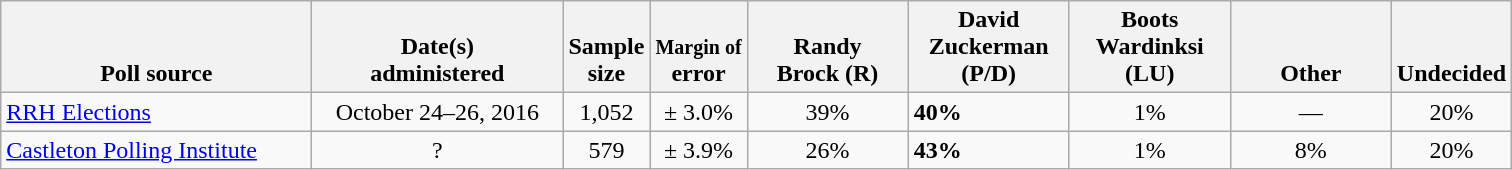<table class="wikitable">
<tr valign= bottom>
<th style="width:200px;">Poll source</th>
<th style="width:160px;">Date(s)<br>administered</th>
<th class=small>Sample<br>size</th>
<th><small>Margin of</small><br>error</th>
<th style="width:100px;">Randy<br>Brock (R)</th>
<th style="width:100px;">David<br>Zuckerman (P/D)</th>
<th style="width:100px;">Boots<br>Wardinksi (LU)</th>
<th style="width:100px;">Other</th>
<th>Undecided</th>
</tr>
<tr>
<td><a href='#'>RRH Elections</a></td>
<td align=center>October 24–26, 2016</td>
<td align=center>1,052</td>
<td align=center>± 3.0%</td>
<td align=center>39%</td>
<td><strong>40%</strong></td>
<td align=center>1%</td>
<td align=center>—</td>
<td align=center>20%</td>
</tr>
<tr>
<td><a href='#'>Castleton Polling Institute</a></td>
<td align=center>?</td>
<td align=center>579</td>
<td align=center>± 3.9%</td>
<td align=center>26%</td>
<td><strong>43%</strong></td>
<td align=center>1%</td>
<td align=center>8%</td>
<td align=center>20%</td>
</tr>
</table>
